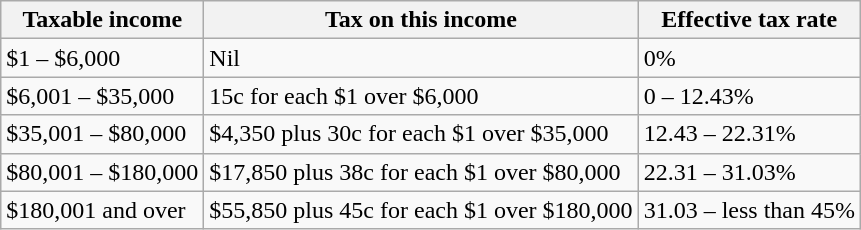<table class="wikitable">
<tr>
<th>Taxable income</th>
<th>Tax on this income</th>
<th>Effective tax rate</th>
</tr>
<tr>
<td>$1 – $6,000</td>
<td>Nil</td>
<td>0%</td>
</tr>
<tr>
<td>$6,001 – $35,000</td>
<td>15c for each $1 over $6,000</td>
<td>0 – 12.43%</td>
</tr>
<tr>
<td>$35,001 – $80,000</td>
<td>$4,350 plus 30c for each $1 over $35,000</td>
<td>12.43 – 22.31%</td>
</tr>
<tr>
<td>$80,001 – $180,000</td>
<td>$17,850 plus 38c for each $1 over $80,000</td>
<td>22.31 – 31.03%</td>
</tr>
<tr>
<td>$180,001 and over</td>
<td>$55,850 plus 45c for each $1 over $180,000</td>
<td>31.03 – less than 45%</td>
</tr>
</table>
